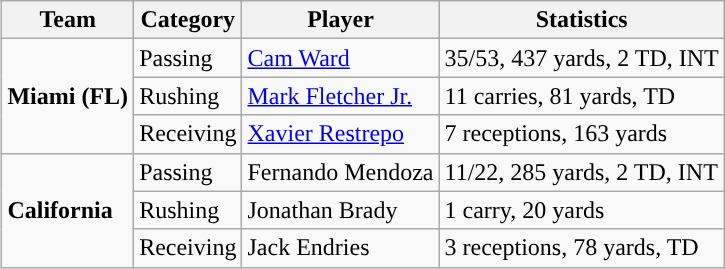<table class="wikitable" style="float: right;">
<tr>
<th>Team</th>
<th>Category</th>
<th>Player</th>
<th>Statistics</th>
</tr>
<tr>
<td rowspan=3><strong>Miami (FL)</strong></td>
<td>Passing</td>
<td><a href='#'>Cam Ward</a></td>
<td>35/53, 437 yards, 2 TD, INT</td>
</tr>
<tr>
<td>Rushing</td>
<td><a href='#'>Mark Fletcher Jr.</a></td>
<td>11 carries, 81 yards, TD</td>
</tr>
<tr>
<td>Receiving</td>
<td><a href='#'>Xavier Restrepo</a></td>
<td>7 receptions, 163 yards</td>
</tr>
<tr>
<td rowspan=3><strong>California</strong></td>
<td>Passing</td>
<td>Fernando Mendoza</td>
<td>11/22, 285 yards, 2 TD, INT</td>
</tr>
<tr>
<td>Rushing</td>
<td>Jonathan Brady</td>
<td>1 carry, 20 yards</td>
</tr>
<tr>
<td>Receiving</td>
<td>Jack Endries</td>
<td>3 receptions, 78 yards, TD</td>
</tr>
</table>
